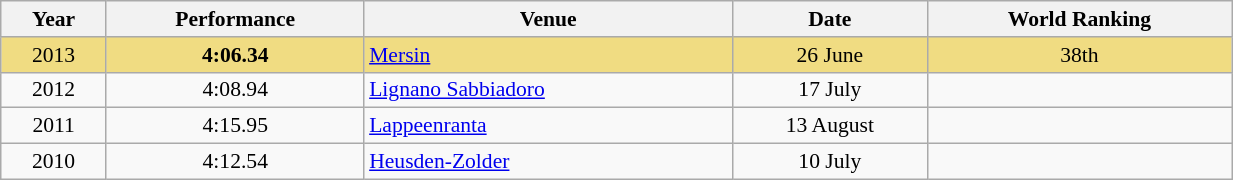<table class="wikitable" width=65% style="font-size:90%; text-align:center;">
<tr>
<th>Year</th>
<th>Performance</th>
<th>Venue</th>
<th>Date</th>
<th>World Ranking</th>
</tr>
<tr bgcolor=#F0DC82>
<td>2013</td>
<td><strong>4:06.34</strong></td>
<td align=left> <a href='#'>Mersin</a></td>
<td>26 June</td>
<td>38th</td>
</tr>
<tr>
<td>2012</td>
<td>4:08.94</td>
<td align=left> <a href='#'>Lignano Sabbiadoro</a></td>
<td>17 July</td>
<td></td>
</tr>
<tr>
<td>2011</td>
<td>4:15.95</td>
<td align=left> <a href='#'>Lappeenranta</a></td>
<td>13 August</td>
<td></td>
</tr>
<tr>
<td>2010</td>
<td>4:12.54</td>
<td align=left> <a href='#'>Heusden-Zolder</a></td>
<td>10 July</td>
<td></td>
</tr>
</table>
